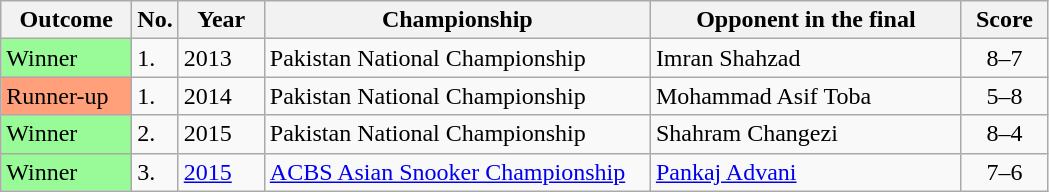<table class="sortable wikitable">
<tr>
<th width="80">Outcome</th>
<th width="20">No.</th>
<th width="50">Year</th>
<th style="width:250px;">Championship</th>
<th style="width:200px;">Opponent in the final</th>
<th style="text-align:center; width:50px;">Score</th>
</tr>
<tr>
<td style="background:#98FB98">Winner</td>
<td>1.</td>
<td>2013</td>
<td>Pakistan National Championship</td>
<td> Imran Shahzad</td>
<td align="center">8–7</td>
</tr>
<tr>
<td style="background:#ffa07a;">Runner-up</td>
<td>1.</td>
<td>2014</td>
<td>Pakistan National Championship</td>
<td> Mohammad Asif Toba</td>
<td align="center">5–8</td>
</tr>
<tr>
<td style="background:#98FB98">Winner</td>
<td>2.</td>
<td>2015</td>
<td>Pakistan National Championship</td>
<td> Shahram Changezi</td>
<td align="center">8–4</td>
</tr>
<tr>
<td style="background:#98FB98">Winner</td>
<td>3.</td>
<td><a href='#'>2015</a></td>
<td><a href='#'>ACBS Asian Snooker Championship</a></td>
<td> <a href='#'>Pankaj Advani</a></td>
<td align="center">7–6</td>
</tr>
</table>
